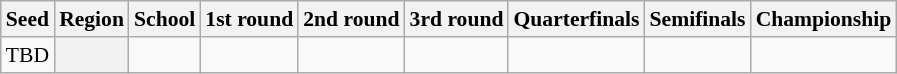<table class="sortable wikitable" style="white-space:nowrap; font-size:90%;">
<tr>
<th>Seed</th>
<th>Region</th>
<th>School</th>
<th>1st round</th>
<th>2nd round</th>
<th>3rd round</th>
<th>Quarterfinals</th>
<th>Semifinals</th>
<th>Championship</th>
</tr>
<tr>
<td>TBD</td>
<th></th>
<td></td>
<td></td>
<td></td>
<td></td>
<td></td>
<td></td>
<td></td>
</tr>
</table>
